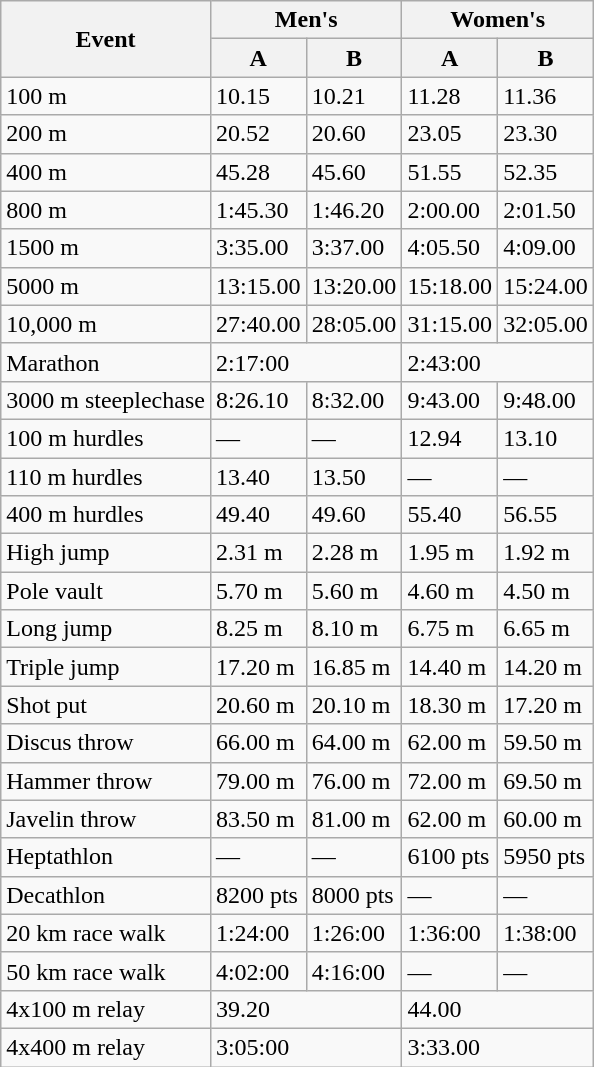<table class="wikitable" border="1" align="upright">
<tr>
<th rowspan=2>Event</th>
<th colspan=2>Men's</th>
<th colspan=2>Women's</th>
</tr>
<tr>
<th>A</th>
<th>B</th>
<th>A</th>
<th>B</th>
</tr>
<tr>
<td>100 m</td>
<td>10.15</td>
<td>10.21</td>
<td>11.28</td>
<td>11.36</td>
</tr>
<tr>
<td>200 m</td>
<td>20.52</td>
<td>20.60</td>
<td>23.05</td>
<td>23.30</td>
</tr>
<tr>
<td>400 m</td>
<td>45.28</td>
<td>45.60</td>
<td>51.55</td>
<td>52.35</td>
</tr>
<tr>
<td>800 m</td>
<td>1:45.30</td>
<td>1:46.20</td>
<td>2:00.00</td>
<td>2:01.50</td>
</tr>
<tr>
<td>1500 m</td>
<td>3:35.00</td>
<td>3:37.00</td>
<td>4:05.50</td>
<td>4:09.00</td>
</tr>
<tr>
<td>5000 m</td>
<td>13:15.00</td>
<td>13:20.00</td>
<td>15:18.00</td>
<td>15:24.00</td>
</tr>
<tr>
<td>10,000 m</td>
<td>27:40.00</td>
<td>28:05.00</td>
<td>31:15.00</td>
<td>32:05.00</td>
</tr>
<tr>
<td>Marathon</td>
<td colspan=2>2:17:00</td>
<td colspan=2>2:43:00</td>
</tr>
<tr>
<td>3000 m steeplechase</td>
<td>8:26.10</td>
<td>8:32.00</td>
<td>9:43.00</td>
<td>9:48.00</td>
</tr>
<tr>
<td>100 m hurdles</td>
<td>—</td>
<td>—</td>
<td>12.94</td>
<td>13.10</td>
</tr>
<tr>
<td>110 m hurdles</td>
<td>13.40</td>
<td>13.50</td>
<td>—</td>
<td>—</td>
</tr>
<tr>
<td>400 m hurdles</td>
<td>49.40</td>
<td>49.60</td>
<td>55.40</td>
<td>56.55</td>
</tr>
<tr>
<td>High jump</td>
<td>2.31 m</td>
<td>2.28 m</td>
<td>1.95 m</td>
<td>1.92 m</td>
</tr>
<tr>
<td>Pole vault</td>
<td>5.70 m</td>
<td>5.60 m</td>
<td>4.60 m</td>
<td>4.50 m</td>
</tr>
<tr>
<td>Long jump</td>
<td>8.25 m</td>
<td>8.10 m</td>
<td>6.75 m</td>
<td>6.65 m</td>
</tr>
<tr>
<td>Triple jump</td>
<td>17.20 m</td>
<td>16.85 m</td>
<td>14.40 m</td>
<td>14.20 m</td>
</tr>
<tr>
<td>Shot put</td>
<td>20.60 m</td>
<td>20.10 m</td>
<td>18.30 m</td>
<td>17.20 m</td>
</tr>
<tr>
<td>Discus throw</td>
<td>66.00 m</td>
<td>64.00 m</td>
<td>62.00 m</td>
<td>59.50 m</td>
</tr>
<tr>
<td>Hammer throw</td>
<td>79.00 m</td>
<td>76.00 m</td>
<td>72.00 m</td>
<td>69.50 m</td>
</tr>
<tr>
<td>Javelin throw</td>
<td>83.50 m</td>
<td>81.00 m</td>
<td>62.00 m</td>
<td>60.00 m</td>
</tr>
<tr>
<td>Heptathlon</td>
<td>—</td>
<td>—</td>
<td>6100 pts</td>
<td>5950 pts</td>
</tr>
<tr>
<td>Decathlon</td>
<td>8200 pts</td>
<td>8000 pts</td>
<td>—</td>
<td>—</td>
</tr>
<tr>
<td>20 km race walk</td>
<td>1:24:00</td>
<td>1:26:00</td>
<td>1:36:00</td>
<td>1:38:00</td>
</tr>
<tr>
<td>50 km race walk</td>
<td>4:02:00</td>
<td>4:16:00</td>
<td>—</td>
<td>—</td>
</tr>
<tr>
<td>4x100 m relay</td>
<td colspan=2>39.20</td>
<td colspan=2>44.00</td>
</tr>
<tr>
<td>4x400 m relay</td>
<td colspan=2>3:05:00</td>
<td colspan=2>3:33.00</td>
</tr>
</table>
